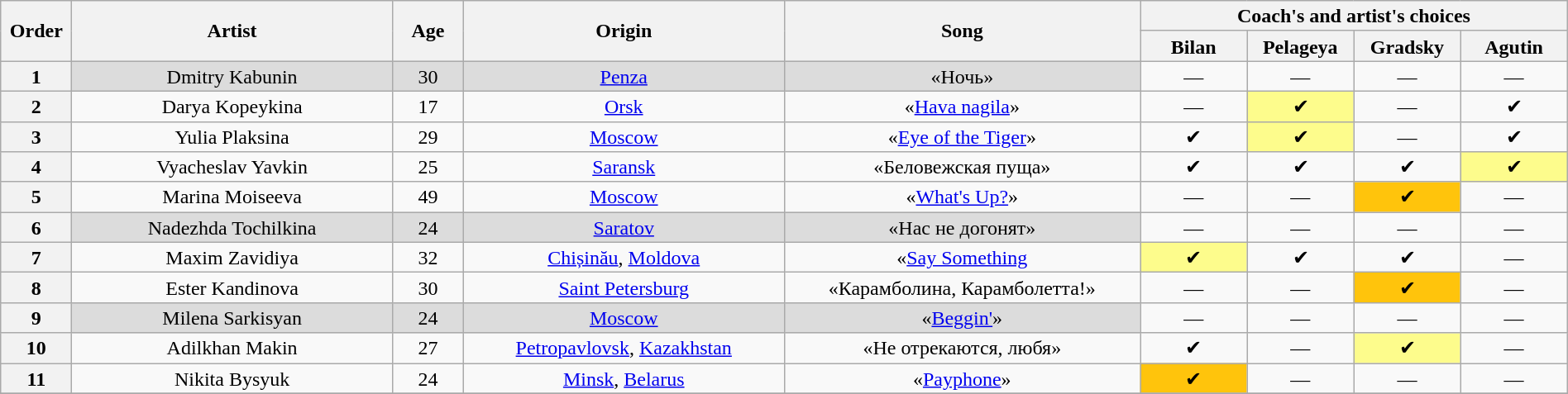<table class="wikitable" style="text-align:center; line-height:17px; width:100%;">
<tr>
<th scope="col" rowspan=2 style="width:04%;">Order</th>
<th scope="col" rowspan=2 style="width:18%;">Artist</th>
<th scope="col" rowspan=2 style="width:04%;">Age</th>
<th scope="col" rowspan=2 style="width:18%;">Origin</th>
<th scope="col" rowspan=2 style="width:20%;">Song</th>
<th scope="col" colspan=4 style="width:24%;">Coach's and artist's choices</th>
</tr>
<tr>
<th style="width:06%;">Bilan</th>
<th style="width:06%;">Pelageya</th>
<th style="width:06%;">Gradsky</th>
<th style="width:06%;">Agutin</th>
</tr>
<tr>
<th>1</th>
<td style="background-color:#DCDCDC;">Dmitry Kabunin</td>
<td style="background-color:#DCDCDC;">30</td>
<td style="background-color:#DCDCDC;"><a href='#'>Penza</a></td>
<td style="background-color:#DCDCDC;">«Ночь»</td>
<td>—</td>
<td>—</td>
<td>—</td>
<td>—</td>
</tr>
<tr>
<th>2</th>
<td>Darya Kopeykina</td>
<td>17</td>
<td><a href='#'>Orsk</a></td>
<td>«<a href='#'>Hava nagila</a>»</td>
<td>—</td>
<td style="background-color:#fdfc8c;">✔</td>
<td>—</td>
<td>✔</td>
</tr>
<tr>
<th>3</th>
<td>Yulia Plaksina</td>
<td>29</td>
<td><a href='#'>Moscow</a></td>
<td>«<a href='#'>Eye of the Tiger</a>»</td>
<td>✔</td>
<td style="background-color:#fdfc8c;">✔</td>
<td>—</td>
<td>✔</td>
</tr>
<tr>
<th>4</th>
<td>Vyacheslav Yavkin</td>
<td>25</td>
<td><a href='#'>Saransk</a></td>
<td>«Беловежская пуща»</td>
<td>✔</td>
<td>✔</td>
<td>✔</td>
<td style="background-color:#fdfc8c;">✔</td>
</tr>
<tr>
<th>5</th>
<td>Marina Moiseeva</td>
<td>49</td>
<td><a href='#'>Moscow</a></td>
<td>«<a href='#'>What's Up?</a>»</td>
<td>—</td>
<td>—</td>
<td style="background-color:#FFC40C;">✔</td>
<td>—</td>
</tr>
<tr>
<th>6</th>
<td style="background-color:#DCDCDC;">Nadezhda Tochilkina</td>
<td style="background-color:#DCDCDC;">24</td>
<td style="background-color:#DCDCDC;"><a href='#'>Saratov</a></td>
<td style="background-color:#DCDCDC;">«Нас не догонят»</td>
<td>—</td>
<td>—</td>
<td>—</td>
<td>—</td>
</tr>
<tr>
<th>7</th>
<td>Maxim Zavidiya</td>
<td>32</td>
<td><a href='#'>Chișinău</a>, <a href='#'>Moldova</a></td>
<td>«<a href='#'>Say Something</a></td>
<td style="background-color:#fdfc8c;">✔</td>
<td>✔</td>
<td>✔</td>
<td>—</td>
</tr>
<tr>
<th>8</th>
<td>Ester Kandinova</td>
<td>30</td>
<td><a href='#'>Saint Petersburg</a></td>
<td>«Карамболина, Карамболетта!»</td>
<td>—</td>
<td>—</td>
<td style="background-color:#FFC40C;">✔</td>
<td>—</td>
</tr>
<tr>
<th>9</th>
<td style="background-color:#DCDCDC;">Milena Sarkisyan</td>
<td style="background-color:#DCDCDC;">24</td>
<td style="background-color:#DCDCDC;"><a href='#'>Moscow</a></td>
<td style="background-color:#DCDCDC;">«<a href='#'>Beggin'</a>»</td>
<td>—</td>
<td>—</td>
<td>—</td>
<td>—</td>
</tr>
<tr>
<th>10</th>
<td>Adilkhan Makin</td>
<td>27</td>
<td><a href='#'>Petropavlovsk</a>, <a href='#'>Kazakhstan</a></td>
<td>«Не отрекаются, любя»</td>
<td>✔</td>
<td>—</td>
<td style="background-color:#fdfc8c;">✔</td>
<td>—</td>
</tr>
<tr>
<th>11</th>
<td>Nikita Bysyuk</td>
<td>24</td>
<td><a href='#'>Minsk</a>, <a href='#'>Belarus</a></td>
<td>«<a href='#'>Payphone</a>»</td>
<td style="background-color:#FFC40C;">✔</td>
<td>—</td>
<td>—</td>
<td>—</td>
</tr>
<tr>
</tr>
</table>
